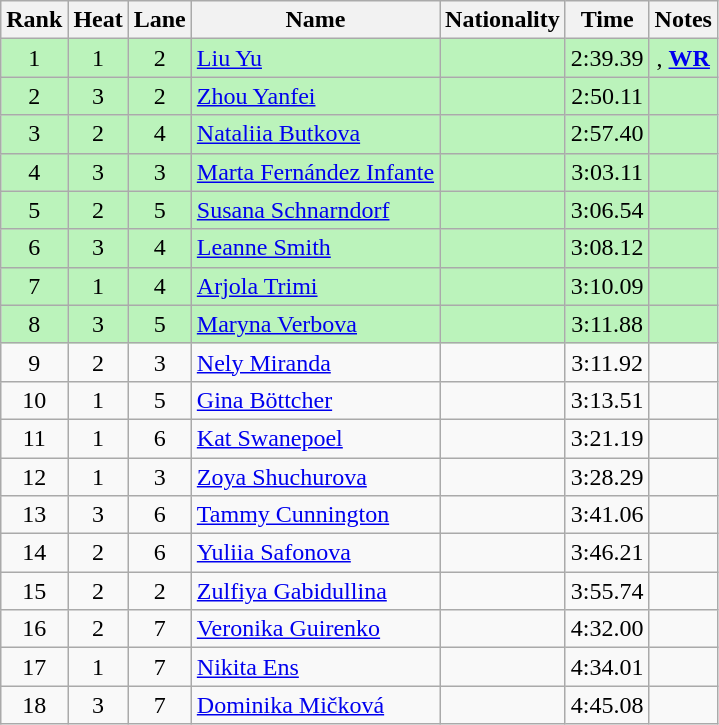<table class="wikitable sortable" style="text-align:center">
<tr>
<th>Rank</th>
<th>Heat</th>
<th>Lane</th>
<th>Name</th>
<th>Nationality</th>
<th>Time</th>
<th>Notes</th>
</tr>
<tr bgcolor=bbf3bb>
<td>1</td>
<td>1</td>
<td>2</td>
<td align=left><a href='#'>Liu Yu</a></td>
<td align=left></td>
<td>2:39.39</td>
<td>, <strong><a href='#'>WR</a></strong></td>
</tr>
<tr bgcolor=bbf3bb>
<td>2</td>
<td>3</td>
<td>2</td>
<td align=left><a href='#'>Zhou Yanfei</a></td>
<td align=left></td>
<td>2:50.11</td>
<td></td>
</tr>
<tr bgcolor=bbf3bb>
<td>3</td>
<td>2</td>
<td>4</td>
<td align=left><a href='#'>Nataliia Butkova</a></td>
<td align=left></td>
<td>2:57.40</td>
<td></td>
</tr>
<tr bgcolor=bbf3bb>
<td>4</td>
<td>3</td>
<td>3</td>
<td align=left><a href='#'>Marta Fernández Infante</a></td>
<td align=left></td>
<td>3:03.11</td>
<td></td>
</tr>
<tr bgcolor=bbf3bb>
<td>5</td>
<td>2</td>
<td>5</td>
<td align=left><a href='#'>Susana Schnarndorf</a></td>
<td align=left></td>
<td>3:06.54</td>
<td></td>
</tr>
<tr bgcolor=bbf3bb>
<td>6</td>
<td>3</td>
<td>4</td>
<td align=left><a href='#'>Leanne Smith</a></td>
<td align=left></td>
<td>3:08.12</td>
<td></td>
</tr>
<tr bgcolor=bbf3bb>
<td>7</td>
<td>1</td>
<td>4</td>
<td align=left><a href='#'>Arjola Trimi</a></td>
<td align=left></td>
<td>3:10.09</td>
<td></td>
</tr>
<tr bgcolor=bbf3bb>
<td>8</td>
<td>3</td>
<td>5</td>
<td align=left><a href='#'>Maryna Verbova</a></td>
<td align=left></td>
<td>3:11.88</td>
<td></td>
</tr>
<tr>
<td>9</td>
<td>2</td>
<td>3</td>
<td align=left><a href='#'>Nely Miranda</a></td>
<td align=left></td>
<td>3:11.92</td>
<td></td>
</tr>
<tr>
<td>10</td>
<td>1</td>
<td>5</td>
<td align=left><a href='#'>Gina Böttcher</a></td>
<td align=left></td>
<td>3:13.51</td>
<td></td>
</tr>
<tr>
<td>11</td>
<td>1</td>
<td>6</td>
<td align=left><a href='#'>Kat Swanepoel</a></td>
<td align=left></td>
<td>3:21.19</td>
<td></td>
</tr>
<tr>
<td>12</td>
<td>1</td>
<td>3</td>
<td align=left><a href='#'>Zoya Shuchurova</a></td>
<td align=left></td>
<td>3:28.29</td>
<td></td>
</tr>
<tr>
<td>13</td>
<td>3</td>
<td>6</td>
<td align=left><a href='#'>Tammy Cunnington</a></td>
<td align=left></td>
<td>3:41.06</td>
<td></td>
</tr>
<tr>
<td>14</td>
<td>2</td>
<td>6</td>
<td align=left><a href='#'>Yuliia Safonova</a></td>
<td align=left></td>
<td>3:46.21</td>
<td></td>
</tr>
<tr>
<td>15</td>
<td>2</td>
<td>2</td>
<td align=left><a href='#'>Zulfiya Gabidullina</a></td>
<td align=left></td>
<td>3:55.74</td>
<td></td>
</tr>
<tr>
<td>16</td>
<td>2</td>
<td>7</td>
<td align=left><a href='#'>Veronika Guirenko</a></td>
<td align=left></td>
<td>4:32.00</td>
<td></td>
</tr>
<tr>
<td>17</td>
<td>1</td>
<td>7</td>
<td align=left><a href='#'>Nikita Ens</a></td>
<td align=left></td>
<td>4:34.01</td>
<td></td>
</tr>
<tr>
<td>18</td>
<td>3</td>
<td>7</td>
<td align=left><a href='#'>Dominika Mičková</a></td>
<td align=left></td>
<td>4:45.08</td>
<td></td>
</tr>
</table>
